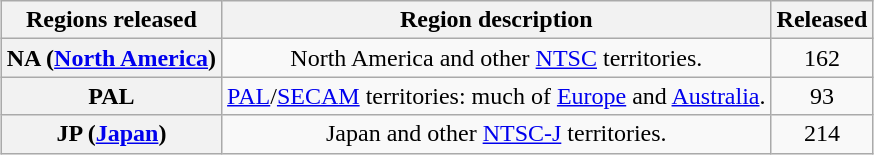<table class="wikitable plainrowheaders" width="auto" style="margin:1em auto; text-align:center;">
<tr>
<th scope="col">Regions released</th>
<th scope="col">Region description</th>
<th scope="col">Released</th>
</tr>
<tr>
<th>NA (<a href='#'>North America</a>)</th>
<td>North America and other <a href='#'>NTSC</a> territories.</td>
<td>162</td>
</tr>
<tr>
<th>PAL</th>
<td><a href='#'>PAL</a>/<a href='#'>SECAM</a> territories: much of <a href='#'>Europe</a> and <a href='#'>Australia</a>.</td>
<td>93</td>
</tr>
<tr>
<th>JP (<a href='#'>Japan</a>)</th>
<td>Japan and other <a href='#'>NTSC-J</a> territories.</td>
<td>214</td>
</tr>
</table>
